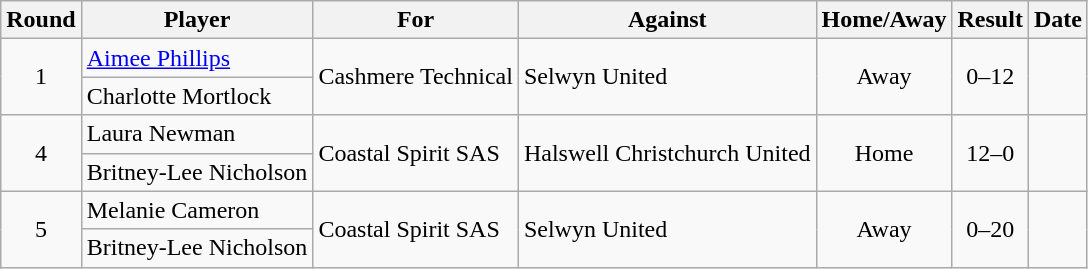<table class="wikitable">
<tr>
<th>Round</th>
<th>Player</th>
<th>For</th>
<th>Against</th>
<th>Home/Away</th>
<th style="text-align:center">Result</th>
<th>Date</th>
</tr>
<tr>
<td style="text-align:center" rowspan=2>1</td>
<td><a href='#'>Aimee Phillips</a></td>
<td rowspan=2>Cashmere Technical</td>
<td rowspan=2>Selwyn United</td>
<td style="text-align:center" rowspan=2>Away</td>
<td style="text-align:center" rowspan=2>0–12</td>
<td rowspan=2></td>
</tr>
<tr>
<td>Charlotte Mortlock</td>
</tr>
<tr>
<td style="text-align:center" rowspan=2>4</td>
<td>Laura Newman</td>
<td rowspan=2>Coastal Spirit SAS</td>
<td rowspan=2>Halswell Christchurch United</td>
<td style="text-align:center" rowspan=2>Home</td>
<td style="text-align:center" rowspan=2>12–0</td>
<td rowspan=2></td>
</tr>
<tr>
<td>Britney-Lee Nicholson</td>
</tr>
<tr>
<td style="text-align:center" rowspan=2>5</td>
<td>Melanie Cameron</td>
<td rowspan=2>Coastal Spirit SAS</td>
<td rowspan=2>Selwyn United</td>
<td style="text-align:center" rowspan=2>Away</td>
<td style="text-align:center" rowspan=2>0–20</td>
<td rowspan=2></td>
</tr>
<tr>
<td>Britney-Lee Nicholson</td>
</tr>
</table>
